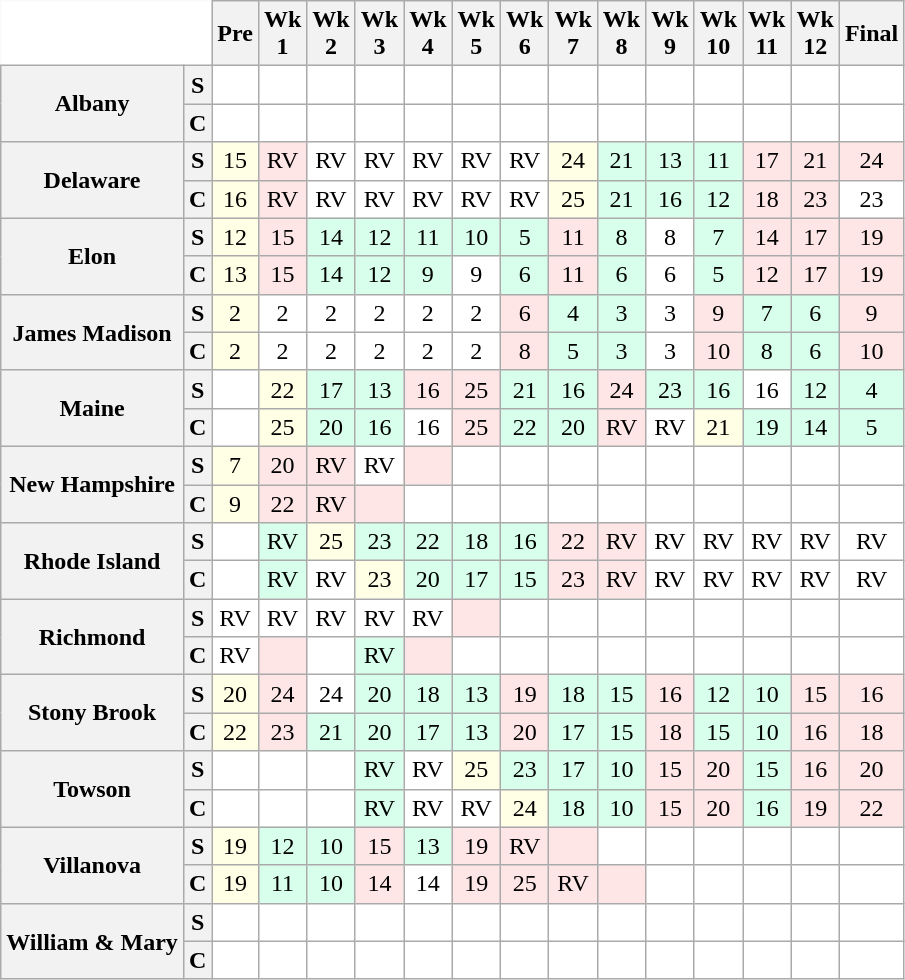<table class="wikitable" style="white-space:nowrap;">
<tr>
<th colspan=2 style="background:white; border-top-style:hidden; border-left-style:hidden;"> </th>
<th>Pre</th>
<th>Wk<br>1</th>
<th>Wk<br>2</th>
<th>Wk<br>3</th>
<th>Wk<br>4</th>
<th>Wk<br>5</th>
<th>Wk<br>6</th>
<th>Wk<br>7</th>
<th>Wk<br>8</th>
<th>Wk<br>9</th>
<th>Wk<br>10</th>
<th>Wk<br>11</th>
<th>Wk<br>12</th>
<th>Final</th>
</tr>
<tr style="text-align:center;">
<th rowspan=2 style=>Albany</th>
<th>S</th>
<td style="background:#FFF;"></td>
<td style="background:#FFF;"></td>
<td style="background:#FFF;"></td>
<td style="background:#FFF;"></td>
<td style="background:#FFF;"></td>
<td style="background:#FFF;"></td>
<td style="background:#FFF;"></td>
<td style="background:#FFF;"></td>
<td style="background:#FFF;"></td>
<td style="background:#FFF;"></td>
<td style="background:#FFF;"></td>
<td style="background:#FFF;"></td>
<td style="background:#FFF;"></td>
<td style="background:#FFF;"></td>
</tr>
<tr style="text-align:center;">
<th>C</th>
<td style="background:#FFF;"></td>
<td style="background:#FFF;"></td>
<td style="background:#FFF;"></td>
<td style="background:#FFF;"></td>
<td style="background:#FFF;"></td>
<td style="background:#FFF;"></td>
<td style="background:#FFF;"></td>
<td style="background:#FFF;"></td>
<td style="background:#FFF;"></td>
<td style="background:#FFF;"></td>
<td style="background:#FFF;"></td>
<td style="background:#FFF;"></td>
<td style="background:#FFF;"></td>
<td style="background:#FFF;"></td>
</tr>
<tr style="text-align:center;">
<th rowspan=2 style=>Delaware</th>
<th>S</th>
<td style="background:#FFFFE6;">15</td>
<td style="background:#FFE6E6;">RV</td>
<td style="background:#FFF;">RV</td>
<td style="background:#FFF;">RV</td>
<td style="background:#FFF;">RV</td>
<td style="background:#FFF;">RV</td>
<td style="background:#FFF;">RV</td>
<td style="background:#FFFFE6;">24</td>
<td style="background:#D8FFEB;">21</td>
<td style="background:#D8FFEB;">13</td>
<td style="background:#D8FFEB;">11</td>
<td style="background:#FFE6E6;">17</td>
<td style="background:#FFE6E6;">21</td>
<td style="background:#FFE6E6;">24</td>
</tr>
<tr style="text-align:center;">
<th>C</th>
<td style="background:#FFFFE6;">16</td>
<td style="background:#FFE6E6;">RV</td>
<td style="background:#FFF;">RV</td>
<td style="background:#FFF;">RV</td>
<td style="background:#FFF;">RV</td>
<td style="background:#FFF;">RV</td>
<td style="background:#FFF;">RV</td>
<td style="background:#FFFFE6;">25</td>
<td style="background:#D8FFEB;">21</td>
<td style="background:#D8FFEB;">16</td>
<td style="background:#D8FFEB;">12</td>
<td style="background:#FFE6E6;">18</td>
<td style="background:#FFE6E6;">23</td>
<td style="background:#FFF;">23</td>
</tr>
<tr style="text-align:center;">
<th rowspan=2 style=>Elon</th>
<th>S</th>
<td style="background:#FFFFE6;">12</td>
<td style="background:#FFE6E6;">15</td>
<td style="background:#D8FFEB;">14</td>
<td style="background:#D8FFEB;">12</td>
<td style="background:#D8FFEB;">11</td>
<td style="background:#D8FFEB;">10</td>
<td style="background:#D8FFEB;">5</td>
<td style="background:#FFE6E6;">11</td>
<td style="background:#D8FFEB;">8</td>
<td style="background:#FFF;">8</td>
<td style="background:#D8FFEB;">7</td>
<td style="background:#FFE6E6;">14</td>
<td style="background:#FFE6E6;">17</td>
<td style="background:#FFE6E6;">19</td>
</tr>
<tr style="text-align:center;">
<th>C</th>
<td style="background:#FFFFE6;">13</td>
<td style="background:#FFE6E6;">15</td>
<td style="background:#D8FFEB;">14</td>
<td style="background:#D8FFEB;">12</td>
<td style="background:#D8FFEB;">9</td>
<td style="background:#FFF;">9</td>
<td style="background:#D8FFEB;">6</td>
<td style="background:#FFE6E6;">11</td>
<td style="background:#D8FFEB;">6</td>
<td style="background:#FFF;">6</td>
<td style="background:#D8FFEB;">5</td>
<td style="background:#FFE6E6;">12</td>
<td style="background:#FFE6E6;">17</td>
<td style="background:#FFE6E6;">19</td>
</tr>
<tr style="text-align:center;">
<th rowspan=2 style=>James Madison</th>
<th>S</th>
<td style="background:#FFFFE6;">2</td>
<td style="background:#FFF;">2</td>
<td style="background:#FFF;">2</td>
<td style="background:#FFF;">2</td>
<td style="background:#FFF;">2</td>
<td style="background:#FFF;">2</td>
<td style="background:#FFE6E6;">6</td>
<td style="background:#D8FFEB;">4</td>
<td style="background:#D8FFEB;">3</td>
<td style="background:#FFF;">3</td>
<td style="background:#FFE6E6;">9</td>
<td style="background:#D8FFEB;">7</td>
<td style="background:#D8FFEB;">6</td>
<td style="background:#FFE6E6;">9</td>
</tr>
<tr style="text-align:center;">
<th>C</th>
<td style="background:#FFFFE6;">2</td>
<td style="background:#FFF;">2</td>
<td style="background:#FFF;">2</td>
<td style="background:#FFF;">2</td>
<td style="background:#FFF;">2</td>
<td style="background:#FFF;">2</td>
<td style="background:#FFE6E6;">8</td>
<td style="background:#D8FFEB;">5</td>
<td style="background:#D8FFEB;">3</td>
<td style="background:#FFF;">3</td>
<td style="background:#FFE6E6;">10</td>
<td style="background:#D8FFEB;">8</td>
<td style="background:#D8FFEB;">6</td>
<td style="background:#FFE6E6;">10</td>
</tr>
<tr style="text-align:center;">
<th rowspan=2 style=>Maine</th>
<th>S</th>
<td style="background:#FFF;"></td>
<td style="background:#FFFFE6;">22</td>
<td style="background:#D8FFEB;">17</td>
<td style="background:#D8FFEB;">13</td>
<td style="background:#FFE6E6;">16</td>
<td style="background:#FFE6E6;">25</td>
<td style="background:#D8FFEB;">21</td>
<td style="background:#D8FFEB;">16</td>
<td style="background:#FFE6E6;">24</td>
<td style="background:#D8FFEB;">23</td>
<td style="background:#D8FFEB;">16</td>
<td style="background:#FFF;">16</td>
<td style="background:#D8FFEB;">12</td>
<td style="background:#D8FFEB;">4</td>
</tr>
<tr style="text-align:center;">
<th>C</th>
<td style="background:#FFF;"></td>
<td style="background:#FFFFE6;">25</td>
<td style="background:#D8FFEB;">20</td>
<td style="background:#D8FFEB;">16</td>
<td style="background:#FFF;">16</td>
<td style="background:#FFE6E6;">25</td>
<td style="background:#D8FFEB;">22</td>
<td style="background:#D8FFEB;">20</td>
<td style="background:#FFE6E6;">RV</td>
<td style="background:#FFF;">RV</td>
<td style="background:#FFFFE6;">21</td>
<td style="background:#D8FFEB;">19</td>
<td style="background:#D8FFEB;">14</td>
<td style="background:#D8FFEB;">5</td>
</tr>
<tr style="text-align:center;">
<th rowspan=2 style=>New Hampshire</th>
<th>S</th>
<td style="background:#FFFFE6;">7</td>
<td style="background:#FFE6E6;">20</td>
<td style="background:#FFE6E6;">RV</td>
<td style="background:#FFF;">RV</td>
<td style="background:#FFE6E6;"></td>
<td style="background:#FFF;"></td>
<td style="background:#FFF;"></td>
<td style="background:#FFF;"></td>
<td style="background:#FFF;"></td>
<td style="background:#FFF;"></td>
<td style="background:#FFF;"></td>
<td style="background:#FFF;"></td>
<td style="background:#FFF;"></td>
<td style="background:#FFF;"></td>
</tr>
<tr style="text-align:center;">
<th>C</th>
<td style="background:#FFFFE6;">9</td>
<td style="background:#FFE6E6;">22</td>
<td style="background:#FFE6E6;">RV</td>
<td style="background:#FFE6E6;"></td>
<td style="background:#FFF;"></td>
<td style="background:#FFF;"></td>
<td style="background:#FFF;"></td>
<td style="background:#FFF;"></td>
<td style="background:#FFF;"></td>
<td style="background:#FFF;"></td>
<td style="background:#FFF;"></td>
<td style="background:#FFF;"></td>
<td style="background:#FFF;"></td>
<td style="background:#FFF;"></td>
</tr>
<tr style="text-align:center;">
<th rowspan=2 style=>Rhode Island</th>
<th>S</th>
<td style="background:#FFF;"></td>
<td style="background:#D8FFEB;">RV</td>
<td style="background:#FFFFE6;">25</td>
<td style="background:#D8FFEB;">23</td>
<td style="background:#D8FFEB;">22</td>
<td style="background:#D8FFEB;">18</td>
<td style="background:#D8FFEB;">16</td>
<td style="background:#FFE6E6;">22</td>
<td style="background:#FFE6E6;">RV</td>
<td style="background:#FFF;">RV</td>
<td style="background:#FFF;">RV</td>
<td style="background:#FFF;">RV</td>
<td style="background:#FFF;">RV</td>
<td style="background:#FFF;">RV</td>
</tr>
<tr style="text-align:center;">
<th>C</th>
<td style="background:#FFF;"></td>
<td style="background:#D8FFEB;">RV</td>
<td style="background:#FFF;">RV</td>
<td style="background:#FFFFE6;">23</td>
<td style="background:#D8FFEB;">20</td>
<td style="background:#D8FFEB;">17</td>
<td style="background:#D8FFEB;">15</td>
<td style="background:#FFE6E6;">23</td>
<td style="background:#FFE6E6;">RV</td>
<td style="background:#FFF;">RV</td>
<td style="background:#FFF;">RV</td>
<td style="background:#FFF;">RV</td>
<td style="background:#FFF;">RV</td>
<td style="background:#FFF;">RV</td>
</tr>
<tr style="text-align:center;">
<th rowspan=2 style=>Richmond</th>
<th>S</th>
<td style="background:#FFF;">RV</td>
<td style="background:#FFF;">RV</td>
<td style="background:#FFF;">RV</td>
<td style="background:#FFF;">RV</td>
<td style="background:#FFF;">RV</td>
<td style="background:#FFE6E6;"></td>
<td style="background:#FFF;"></td>
<td style="background:#FFF;"></td>
<td style="background:#FFF;"></td>
<td style="background:#FFF;"></td>
<td style="background:#FFF;"></td>
<td style="background:#FFF;"></td>
<td style="background:#FFF;"></td>
<td style="background:#FFF;"></td>
</tr>
<tr style="text-align:center;">
<th>C</th>
<td style="background:#FFF;">RV</td>
<td style="background:#FFE6E6;"></td>
<td style="background:#FFF;"></td>
<td style="background:#D8FFEB;">RV</td>
<td style="background:#FFE6E6;"></td>
<td style="background:#FFF;"></td>
<td style="background:#FFF;"></td>
<td style="background:#FFF;"></td>
<td style="background:#FFF;"></td>
<td style="background:#FFF;"></td>
<td style="background:#FFF;"></td>
<td style="background:#FFF;"></td>
<td style="background:#FFF;"></td>
<td style="background:#FFF;"></td>
</tr>
<tr style="text-align:center;">
<th rowspan=2 style=>Stony Brook</th>
<th>S</th>
<td style="background:#FFFFE6;">20</td>
<td style="background:#FFE6E6;">24</td>
<td style="background:#FFF;">24</td>
<td style="background:#D8FFEB;">20</td>
<td style="background:#D8FFEB;">18</td>
<td style="background:#D8FFEB;">13</td>
<td style="background:#FFE6E6;">19</td>
<td style="background:#D8FFEB;">18</td>
<td style="background:#D8FFEB;">15</td>
<td style="background:#FFE6E6;">16</td>
<td style="background:#D8FFEB;">12</td>
<td style="background:#D8FFEB;">10</td>
<td style="background:#FFE6E6;">15</td>
<td style="background:#FFE6E6;">16</td>
</tr>
<tr style="text-align:center;">
<th>C</th>
<td style="background:#FFFFE6;">22</td>
<td style="background:#FFE6E6;">23</td>
<td style="background:#D8FFEB;">21</td>
<td style="background:#D8FFEB;">20</td>
<td style="background:#D8FFEB;">17</td>
<td style="background:#D8FFEB;">13</td>
<td style="background:#FFE6E6;">20</td>
<td style="background:#D8FFEB;">17</td>
<td style="background:#D8FFEB;">15</td>
<td style="background:#FFE6E6;">18</td>
<td style="background:#D8FFEB;">15</td>
<td style="background:#D8FFEB;">10</td>
<td style="background:#FFE6E6;">16</td>
<td style="background:#FFE6E6;">18</td>
</tr>
<tr style="text-align:center;">
<th rowspan=2 style=>Towson</th>
<th>S</th>
<td style="background:#FFF;"></td>
<td style="background:#FFF;"></td>
<td style="background:#FFF;"></td>
<td style="background:#D8FFEB;">RV</td>
<td style="background:#FFF;">RV</td>
<td style="background:#FFFFE6;">25</td>
<td style="background:#D8FFEB;">23</td>
<td style="background:#D8FFEB;">17</td>
<td style="background:#D8FFEB;">10</td>
<td style="background:#FFE6E6;">15</td>
<td style="background:#FFE6E6;">20</td>
<td style="background:#D8FFEB;">15</td>
<td style="background:#FFE6E6;">16</td>
<td style="background:#FFE6E6;">20</td>
</tr>
<tr style="text-align:center;">
<th>C</th>
<td style="background:#FFF;"></td>
<td style="background:#FFF;"></td>
<td style="background:#FFF;"></td>
<td style="background:#D8FFEB;">RV</td>
<td style="background:#FFF;">RV</td>
<td style="background:#FFF;">RV</td>
<td style="background:#FFFFE6;">24</td>
<td style="background:#D8FFEB;">18</td>
<td style="background:#D8FFEB;">10</td>
<td style="background:#FFE6E6;">15</td>
<td style="background:#FFE6E6;">20</td>
<td style="background:#D8FFEB;">16</td>
<td style="background:#FFE6E6;">19</td>
<td style="background:#FFE6E6;">22</td>
</tr>
<tr style="text-align:center;">
<th rowspan=2 style=>Villanova</th>
<th>S</th>
<td style="background:#FFFFE6;">19</td>
<td style="background:#D8FFEB;">12</td>
<td style="background:#D8FFEB;">10</td>
<td style="background:#FFE6E6;">15</td>
<td style="background:#D8FFEB;">13</td>
<td style="background:#FFE6E6;">19</td>
<td style="background:#FFE6E6;">RV</td>
<td style="background:#FFE6E6;"></td>
<td style="background:#FFF;"></td>
<td style="background:#FFF;"></td>
<td style="background:#FFF;"></td>
<td style="background:#FFF;"></td>
<td style="background:#FFF;"></td>
<td style="background:#FFF;"></td>
</tr>
<tr style="text-align:center;">
<th>C</th>
<td style="background:#FFFFE6;">19</td>
<td style="background:#D8FFEB;">11</td>
<td style="background:#D8FFEB;">10</td>
<td style="background:#FFE6E6;">14</td>
<td style="background:#FFF;">14</td>
<td style="background:#FFE6E6;">19</td>
<td style="background:#FFE6E6;">25</td>
<td style="background:#FFE6E6;">RV</td>
<td style="background:#FFE6E6;"></td>
<td style="background:#FFF;"></td>
<td style="background:#FFF;"></td>
<td style="background:#FFF;"></td>
<td style="background:#FFF;"></td>
<td style="background:#FFF;"></td>
</tr>
<tr style="text-align:center;">
<th rowspan=2 style=>William & Mary</th>
<th>S</th>
<td style="background:#FFF;"></td>
<td style="background:#FFF;"></td>
<td style="background:#FFF;"></td>
<td style="background:#FFF;"></td>
<td style="background:#FFF;"></td>
<td style="background:#FFF;"></td>
<td style="background:#FFF;"></td>
<td style="background:#FFF;"></td>
<td style="background:#FFF;"></td>
<td style="background:#FFF;"></td>
<td style="background:#FFF;"></td>
<td style="background:#FFF;"></td>
<td style="background:#FFF;"></td>
<td style="background:#FFF;"></td>
</tr>
<tr style="text-align:center;">
<th>C</th>
<td style="background:#FFF;"></td>
<td style="background:#FFF;"></td>
<td style="background:#FFF;"></td>
<td style="background:#FFF;"></td>
<td style="background:#FFF;"></td>
<td style="background:#FFF;"></td>
<td style="background:#FFF;"></td>
<td style="background:#FFF;"></td>
<td style="background:#FFF;"></td>
<td style="background:#FFF;"></td>
<td style="background:#FFF;"></td>
<td style="background:#FFF;"></td>
<td style="background:#FFF;"></td>
<td style="background:#FFF;"></td>
</tr>
</table>
